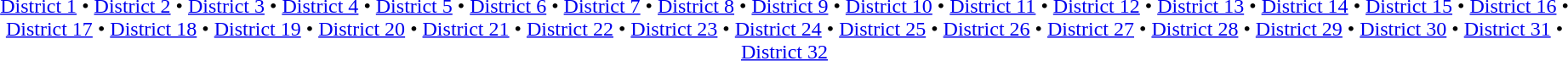<table id=toc class=toc summary=Contents>
<tr>
<td align=center><br><a href='#'>District 1</a> • <a href='#'>District 2</a> • <a href='#'>District 3</a> • <a href='#'>District 4</a> • <a href='#'>District 5</a> • <a href='#'>District 6</a> • <a href='#'>District 7</a> • <a href='#'>District 8</a> • <a href='#'>District 9</a> • <a href='#'>District 10</a> • <a href='#'>District 11</a> •
<a href='#'>District 12</a> • <a href='#'>District 13</a> • <a href='#'>District 14</a> •
<a href='#'>District 15</a> • <a href='#'>District 16</a> • <a href='#'>District 17</a> •
<a href='#'>District 18</a> • <a href='#'>District 19</a> • <a href='#'>District 20</a> • <a href='#'>District 21</a> • <a href='#'>District 22</a> • <a href='#'>District 23</a> • <a href='#'>District 24</a> • <a href='#'>District 25</a> • <a href='#'>District 26</a> • <a href='#'>District 27</a> • <a href='#'>District 28</a> • <a href='#'>District 29</a> • <a href='#'>District 30</a> • <a href='#'>District 31</a> • <a href='#'>District 32</a></td>
</tr>
</table>
